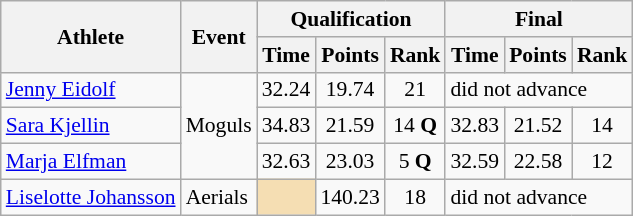<table class="wikitable" style="font-size:90%">
<tr>
<th rowspan="2">Athlete</th>
<th rowspan="2">Event</th>
<th colspan="3">Qualification</th>
<th colspan="3">Final</th>
</tr>
<tr>
<th>Time</th>
<th>Points</th>
<th>Rank</th>
<th>Time</th>
<th>Points</th>
<th>Rank</th>
</tr>
<tr>
<td><a href='#'>Jenny Eidolf</a></td>
<td rowspan="3">Moguls</td>
<td align="center">32.24</td>
<td align="center">19.74</td>
<td align="center">21</td>
<td colspan="3">did not advance</td>
</tr>
<tr>
<td><a href='#'>Sara Kjellin</a></td>
<td align="center">34.83</td>
<td align="center">21.59</td>
<td align="center">14 <strong>Q</strong></td>
<td align="center">32.83</td>
<td align="center">21.52</td>
<td align="center">14</td>
</tr>
<tr>
<td><a href='#'>Marja Elfman</a></td>
<td align="center">32.63</td>
<td align="center">23.03</td>
<td align="center">5 <strong>Q</strong></td>
<td align="center">32.59</td>
<td align="center">22.58</td>
<td align="center">12</td>
</tr>
<tr>
<td><a href='#'>Liselotte Johansson</a></td>
<td>Aerials</td>
<td bgcolor="wheat"></td>
<td align="center">140.23</td>
<td align="center">18</td>
<td colspan="3">did not advance</td>
</tr>
</table>
